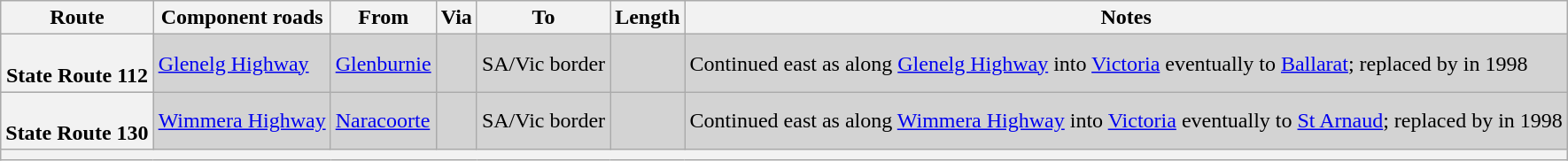<table class="wikitable sortable">
<tr>
<th scope="col">Route</th>
<th scope="col">Component roads</th>
<th scope="col">From</th>
<th scope="col">Via</th>
<th scope="col">To</th>
<th scope="col">Length</th>
<th scope="col">Notes</th>
</tr>
<tr style="background:#d3d3d3;">
<th style="vertical-align:top; white-space:nowrap;"><br>State Route 112</th>
<td><a href='#'>Glenelg Highway</a></td>
<td><a href='#'>Glenburnie</a></td>
<td></td>
<td>SA/Vic border</td>
<td></td>
<td>Continued east as  along <a href='#'>Glenelg Highway</a> into <a href='#'>Victoria</a> eventually to <a href='#'>Ballarat</a>; replaced by  in 1998</td>
</tr>
<tr style="background:#d3d3d3;">
<th style="vertical-align:top; white-space:nowrap;"><br>State Route 130</th>
<td><a href='#'>Wimmera Highway</a></td>
<td><a href='#'>Naracoorte</a></td>
<td></td>
<td>SA/Vic border</td>
<td></td>
<td>Continued east as  along <a href='#'>Wimmera Highway</a> into <a href='#'>Victoria</a> eventually to <a href='#'>St Arnaud</a>; replaced by  in 1998</td>
</tr>
<tr>
<td colspan="7" style="text-align:center; background:#f2f2f2;"></td>
</tr>
</table>
